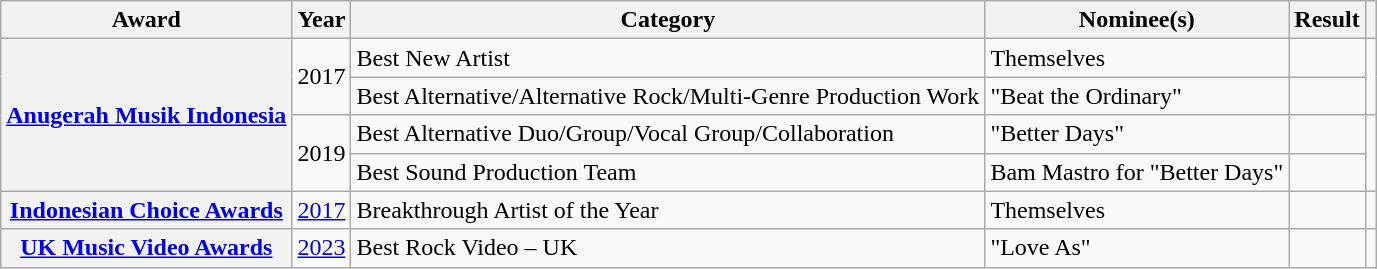<table class="wikitable sortable plainrowheaders">
<tr>
<th scope="col">Award</th>
<th scope="col">Year</th>
<th scope="col">Category</th>
<th scope="col">Nominee(s)</th>
<th scope="col">Result</th>
<th scope="col" class="unsortable"></th>
</tr>
<tr>
<th scope="row" rowspan="4"><a href='#'>Anugerah Musik Indonesia</a></th>
<td rowspan="2" align="center">2017</td>
<td>Best New Artist</td>
<td>Themselves</td>
<td></td>
<td align="center" rowspan="2"></td>
</tr>
<tr>
<td>Best Alternative/Alternative Rock/Multi-Genre Production Work</td>
<td>"Beat the Ordinary"</td>
<td></td>
</tr>
<tr>
<td rowspan="2" align="center">2019</td>
<td>Best Alternative Duo/Group/Vocal Group/Collaboration</td>
<td>"Better Days" </td>
<td></td>
<td align="center" rowspan="2"></td>
</tr>
<tr>
<td>Best Sound Production Team</td>
<td>Bam Mastro for "Better Days"</td>
<td></td>
</tr>
<tr>
<th scope="row"><a href='#'>Indonesian Choice Awards</a></th>
<td align="center"><a href='#'>2017</a></td>
<td>Breakthrough Artist of the Year</td>
<td>Themselves</td>
<td></td>
<td align="center"></td>
</tr>
<tr>
<th scope="row"><a href='#'>UK Music Video Awards</a></th>
<td align="center"><a href='#'>2023</a></td>
<td>Best Rock Video – UK</td>
<td>"Love As"</td>
<td></td>
<td align="center"></td>
</tr>
</table>
